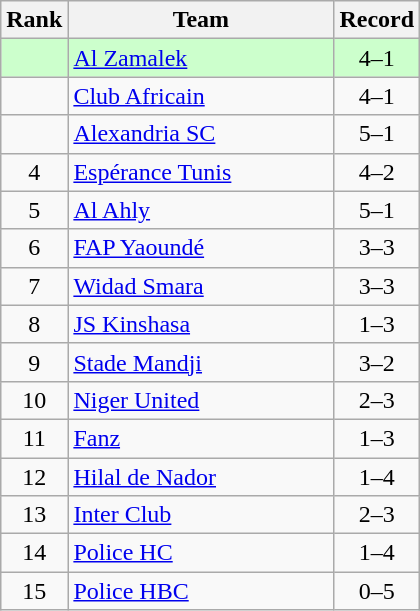<table class=wikitable style="text-align:center;">
<tr>
<th>Rank</th>
<th width=170>Team</th>
<th>Record</th>
</tr>
<tr bgcolor=#ccffcc>
<td></td>
<td align=left> <a href='#'>Al Zamalek</a></td>
<td>4–1</td>
</tr>
<tr>
<td></td>
<td align=left> <a href='#'>Club Africain</a></td>
<td>4–1</td>
</tr>
<tr>
<td></td>
<td align=left> <a href='#'>Alexandria SC</a></td>
<td>5–1</td>
</tr>
<tr>
<td>4</td>
<td align=left> <a href='#'>Espérance Tunis</a></td>
<td>4–2</td>
</tr>
<tr>
<td>5</td>
<td align=left> <a href='#'>Al Ahly</a></td>
<td>5–1</td>
</tr>
<tr>
<td>6</td>
<td align=left> <a href='#'>FAP Yaoundé</a></td>
<td>3–3</td>
</tr>
<tr>
<td>7</td>
<td align=left> <a href='#'>Widad Smara</a></td>
<td>3–3</td>
</tr>
<tr>
<td>8</td>
<td align=left> <a href='#'>JS Kinshasa</a></td>
<td>1–3</td>
</tr>
<tr>
<td>9</td>
<td align=left> <a href='#'>Stade Mandji</a></td>
<td>3–2</td>
</tr>
<tr>
<td>10</td>
<td align=left> <a href='#'>Niger United</a></td>
<td>2–3</td>
</tr>
<tr>
<td>11</td>
<td align=left> <a href='#'>Fanz</a></td>
<td>1–3</td>
</tr>
<tr>
<td>12</td>
<td align=left> <a href='#'>Hilal de Nador</a></td>
<td>1–4</td>
</tr>
<tr>
<td>13</td>
<td align=left> <a href='#'>Inter Club</a></td>
<td>2–3</td>
</tr>
<tr>
<td>14</td>
<td align=left> <a href='#'>Police HC</a></td>
<td>1–4</td>
</tr>
<tr>
<td>15</td>
<td align=left> <a href='#'>Police HBC</a></td>
<td>0–5</td>
</tr>
</table>
